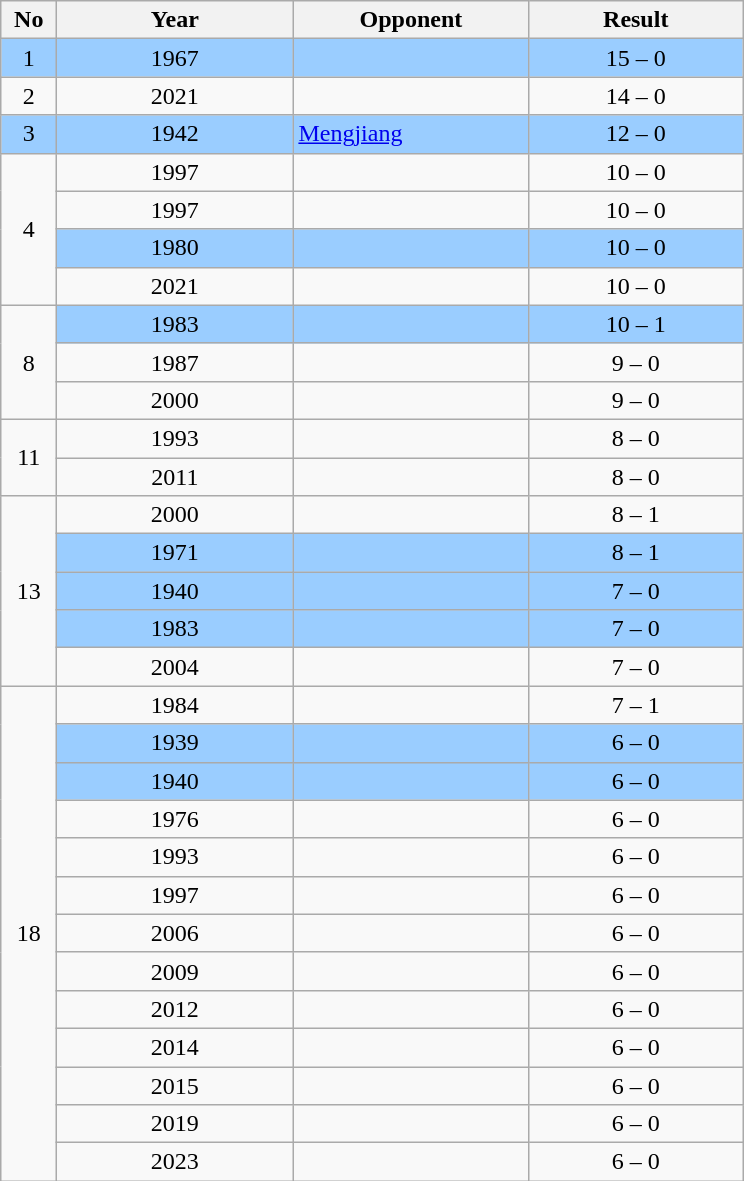<table class="wikitable sortable">
<tr>
<th width=30>No</th>
<th width=150>Year</th>
<th width=150>Opponent</th>
<th width=135>Result</th>
</tr>
<tr style="background:#9acdff;">
<td align=center>1</td>
<td align=center>1967</td>
<td></td>
<td align=center>15 – 0</td>
</tr>
<tr>
<td align=center>2</td>
<td align=center>2021</td>
<td></td>
<td align=center>14 – 0</td>
</tr>
<tr style="background:#9acdff;">
<td align=center>3</td>
<td align=center>1942</td>
<td> <a href='#'>Mengjiang</a></td>
<td align=center>12 – 0</td>
</tr>
<tr>
<td rowspan="4" align=center>4</td>
<td align=center>1997</td>
<td></td>
<td align=center>10 – 0</td>
</tr>
<tr>
<td align=center>1997</td>
<td></td>
<td align=center>10 – 0</td>
</tr>
<tr style="background:#9acdff;">
<td align=center>1980</td>
<td></td>
<td align=center>10 – 0</td>
</tr>
<tr>
<td align=center>2021</td>
<td></td>
<td align=center>10 – 0</td>
</tr>
<tr>
<td rowspan="3" align=center>8</td>
<td align=center style="background:#9acdff;">1983</td>
<td style="background:#9acdff;"></td>
<td align=center style="background:#9acdff;">10 – 1</td>
</tr>
<tr>
<td align=center>1987</td>
<td></td>
<td align=center>9 – 0</td>
</tr>
<tr>
<td align=center>2000</td>
<td></td>
<td align=center>9 – 0</td>
</tr>
<tr>
<td rowspan="2" align=center>11</td>
<td align=center>1993</td>
<td></td>
<td align=center>8 – 0</td>
</tr>
<tr>
<td align=center>2011</td>
<td></td>
<td align=center>8 – 0</td>
</tr>
<tr>
<td rowspan="5" align=center>13</td>
<td align=center>2000</td>
<td></td>
<td align=center>8 – 1</td>
</tr>
<tr style="background:#9acdff;">
<td align=center>1971</td>
<td></td>
<td align=center>8 – 1</td>
</tr>
<tr style="background:#9acdff;">
<td align=center>1940</td>
<td></td>
<td align=center>7 – 0</td>
</tr>
<tr style="background:#9acdff;">
<td align=center>1983</td>
<td></td>
<td align=center>7 – 0</td>
</tr>
<tr>
<td align=center>2004</td>
<td></td>
<td align=center>7 – 0</td>
</tr>
<tr>
<td rowspan="13" align=center align=center>18</td>
<td align=center>1984</td>
<td></td>
<td align=center>7 – 1</td>
</tr>
<tr>
<td style="background:#9acdff;" align=center>1939</td>
<td style="background:#9acdff;"></td>
<td style="background:#9acdff;" align=center>6 – 0</td>
</tr>
<tr style="background:#9acdff;">
<td align=center>1940</td>
<td></td>
<td align=center>6 – 0</td>
</tr>
<tr>
<td align=center>1976</td>
<td></td>
<td align=center>6 – 0</td>
</tr>
<tr>
<td align=center>1993</td>
<td></td>
<td align=center>6 – 0</td>
</tr>
<tr>
<td align=center>1997</td>
<td></td>
<td align=center>6 – 0</td>
</tr>
<tr>
<td align=center>2006</td>
<td></td>
<td align=center>6 – 0</td>
</tr>
<tr>
<td align=center>2009</td>
<td></td>
<td align=center>6 – 0</td>
</tr>
<tr>
<td align=center>2012</td>
<td></td>
<td align=center>6 – 0</td>
</tr>
<tr>
<td align=center>2014</td>
<td></td>
<td align=center>6 – 0</td>
</tr>
<tr>
<td align=center>2015</td>
<td></td>
<td align=center>6 – 0</td>
</tr>
<tr>
<td align=center>2019</td>
<td></td>
<td align=center>6 – 0</td>
</tr>
<tr>
<td align=center>2023</td>
<td></td>
<td align=center>6 – 0</td>
</tr>
</table>
